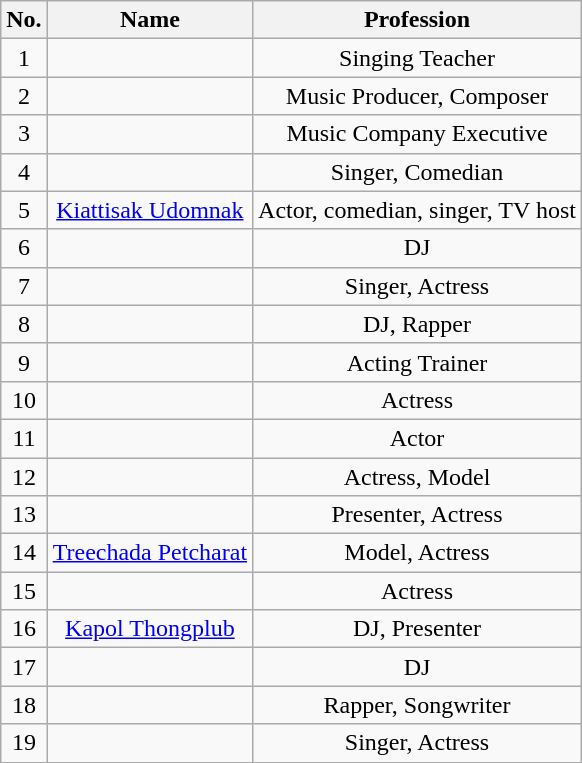<table class="wikitable" = ">
<tr>
<th>No.</th>
<th>Name</th>
<th>Profession</th>
</tr>
<tr>
<td style="text-align:center;">1</td>
<td style="text-align:center;"></td>
<td style="text-align:center;">Singing Teacher</td>
</tr>
<tr style="text-align:center;">
<td>2</td>
<td></td>
<td>Music Producer, Composer</td>
</tr>
<tr>
<td style="text-align:center;">3</td>
<td style="text-align:center;"></td>
<td style="text-align:center;">Music Company Executive</td>
</tr>
<tr>
<td style="text-align:center;">4</td>
<td style="text-align:center;"></td>
<td style="text-align:center;">Singer, Comedian</td>
</tr>
<tr>
<td style="text-align:center;">5</td>
<td style="text-align:center;"><a href='#'>Kiattisak Udomnak</a></td>
<td style="text-align:center;">Actor, comedian, singer, TV host</td>
</tr>
<tr>
<td style="text-align:center;">6</td>
<td style="text-align:center;"></td>
<td style="text-align:center;">DJ</td>
</tr>
<tr>
<td style="text-align:center;">7</td>
<td style="text-align:center;"></td>
<td style="text-align:center;">Singer, Actress</td>
</tr>
<tr>
<td style="text-align:center;">8</td>
<td style="text-align:center;"></td>
<td style="text-align:center;">DJ, Rapper</td>
</tr>
<tr>
<td style="text-align:center;">9</td>
<td style="text-align:center;"></td>
<td style="text-align:center;">Acting Trainer</td>
</tr>
<tr>
<td style="text-align:center;">10</td>
<td style="text-align:center;"></td>
<td style="text-align:center;">Actress</td>
</tr>
<tr>
<td style="text-align:center;">11</td>
<td style="text-align:center;"></td>
<td style="text-align:center;">Actor</td>
</tr>
<tr>
<td align="center">12</td>
<td align="center"></td>
<td align="center">Actress, Model</td>
</tr>
<tr>
<td align="center">13</td>
<td align="center"></td>
<td align="center">Presenter, Actress</td>
</tr>
<tr>
<td align="center">14</td>
<td align="center"><a href='#'>Treechada Petcharat</a></td>
<td align="center">Model, Actress</td>
</tr>
<tr>
<td align="center">15</td>
<td align="center"></td>
<td align="center">Actress</td>
</tr>
<tr>
<td align="center">16</td>
<td align="center"><a href='#'>Kapol Thongplub</a></td>
<td align="center">DJ, Presenter</td>
</tr>
<tr>
<td align="center">17</td>
<td align="center"></td>
<td align="center">DJ</td>
</tr>
<tr>
<td align="center">18</td>
<td align="center"></td>
<td align="center">Rapper, Songwriter</td>
</tr>
<tr>
<td align="center">19</td>
<td align="center"></td>
<td align="center">Singer, Actress</td>
</tr>
</table>
